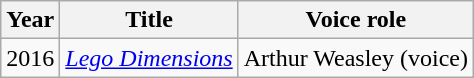<table class="wikitable sortable">
<tr>
<th>Year</th>
<th>Title</th>
<th>Voice role</th>
</tr>
<tr>
<td>2016</td>
<td><em><a href='#'>Lego Dimensions</a></em></td>
<td>Arthur Weasley (voice)</td>
</tr>
</table>
